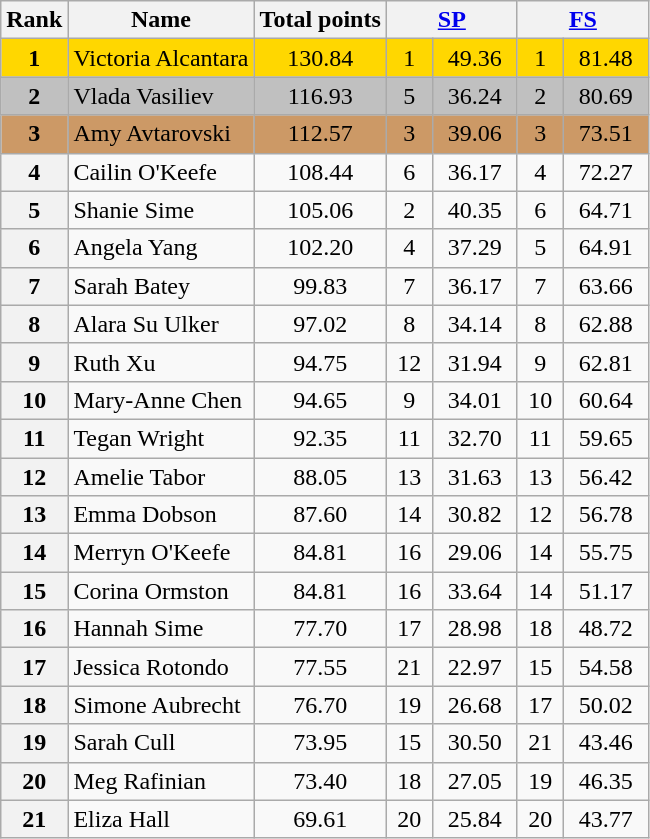<table class="wikitable sortable">
<tr>
<th>Rank</th>
<th>Name</th>
<th>Total points</th>
<th colspan="2" width="80px"><a href='#'>SP</a></th>
<th colspan="2" width="80px"><a href='#'>FS</a></th>
</tr>
<tr bgcolor="gold">
<td align="center"><strong>1</strong></td>
<td>Victoria Alcantara</td>
<td align="center">130.84</td>
<td align="center">1</td>
<td align="center">49.36</td>
<td align="center">1</td>
<td align="center">81.48</td>
</tr>
<tr bgcolor="silver">
<td align="center"><strong>2</strong></td>
<td>Vlada Vasiliev</td>
<td align="center">116.93</td>
<td align="center">5</td>
<td align="center">36.24</td>
<td align="center">2</td>
<td align="center">80.69</td>
</tr>
<tr bgcolor="cc9966">
<td align="center"><strong>3</strong></td>
<td>Amy Avtarovski</td>
<td align="center">112.57</td>
<td align="center">3</td>
<td align="center">39.06</td>
<td align="center">3</td>
<td align="center">73.51</td>
</tr>
<tr>
<th>4</th>
<td>Cailin O'Keefe</td>
<td align="center">108.44</td>
<td align="center">6</td>
<td align="center">36.17</td>
<td align="center">4</td>
<td align="center">72.27</td>
</tr>
<tr>
<th>5</th>
<td>Shanie Sime</td>
<td align="center">105.06</td>
<td align="center">2</td>
<td align="center">40.35</td>
<td align="center">6</td>
<td align="center">64.71</td>
</tr>
<tr>
<th>6</th>
<td>Angela Yang</td>
<td align="center">102.20</td>
<td align="center">4</td>
<td align="center">37.29</td>
<td align="center">5</td>
<td align="center">64.91</td>
</tr>
<tr>
<th>7</th>
<td>Sarah Batey</td>
<td align="center">99.83</td>
<td align="center">7</td>
<td align="center">36.17</td>
<td align="center">7</td>
<td align="center">63.66</td>
</tr>
<tr>
<th>8</th>
<td>Alara Su Ulker</td>
<td align="center">97.02</td>
<td align="center">8</td>
<td align="center">34.14</td>
<td align="center">8</td>
<td align="center">62.88</td>
</tr>
<tr>
<th>9</th>
<td>Ruth Xu</td>
<td align="center">94.75</td>
<td align="center">12</td>
<td align="center">31.94</td>
<td align="center">9</td>
<td align="center">62.81</td>
</tr>
<tr>
<th>10</th>
<td>Mary-Anne Chen</td>
<td align="center">94.65</td>
<td align="center">9</td>
<td align="center">34.01</td>
<td align="center">10</td>
<td align="center">60.64</td>
</tr>
<tr>
<th>11</th>
<td>Tegan Wright</td>
<td align="center">92.35</td>
<td align="center">11</td>
<td align="center">32.70</td>
<td align="center">11</td>
<td align="center">59.65</td>
</tr>
<tr>
<th>12</th>
<td>Amelie Tabor</td>
<td align="center">88.05</td>
<td align="center">13</td>
<td align="center">31.63</td>
<td align="center">13</td>
<td align="center">56.42</td>
</tr>
<tr>
<th>13</th>
<td>Emma Dobson</td>
<td align="center">87.60</td>
<td align="center">14</td>
<td align="center">30.82</td>
<td align="center">12</td>
<td align="center">56.78</td>
</tr>
<tr>
<th>14</th>
<td>Merryn O'Keefe</td>
<td align="center">84.81</td>
<td align="center">16</td>
<td align="center">29.06</td>
<td align="center">14</td>
<td align="center">55.75</td>
</tr>
<tr>
<th>15</th>
<td>Corina Ormston</td>
<td align="center">84.81</td>
<td align="center">16</td>
<td align="center">33.64</td>
<td align="center">14</td>
<td align="center">51.17</td>
</tr>
<tr>
<th>16</th>
<td>Hannah Sime</td>
<td align="center">77.70</td>
<td align="center">17</td>
<td align="center">28.98</td>
<td align="center">18</td>
<td align="center">48.72</td>
</tr>
<tr>
<th>17</th>
<td>Jessica Rotondo</td>
<td align="center">77.55</td>
<td align="center">21</td>
<td align="center">22.97</td>
<td align="center">15</td>
<td align="center">54.58</td>
</tr>
<tr>
<th>18</th>
<td>Simone Aubrecht</td>
<td align="center">76.70</td>
<td align="center">19</td>
<td align="center">26.68</td>
<td align="center">17</td>
<td align="center">50.02</td>
</tr>
<tr>
<th>19</th>
<td>Sarah Cull</td>
<td align="center">73.95</td>
<td align="center">15</td>
<td align="center">30.50</td>
<td align="center">21</td>
<td align="center">43.46</td>
</tr>
<tr>
<th>20</th>
<td>Meg Rafinian</td>
<td align="center">73.40</td>
<td align="center">18</td>
<td align="center">27.05</td>
<td align="center">19</td>
<td align="center">46.35</td>
</tr>
<tr>
<th>21</th>
<td>Eliza Hall</td>
<td align="center">69.61</td>
<td align="center">20</td>
<td align="center">25.84</td>
<td align="center">20</td>
<td align="center">43.77</td>
</tr>
</table>
